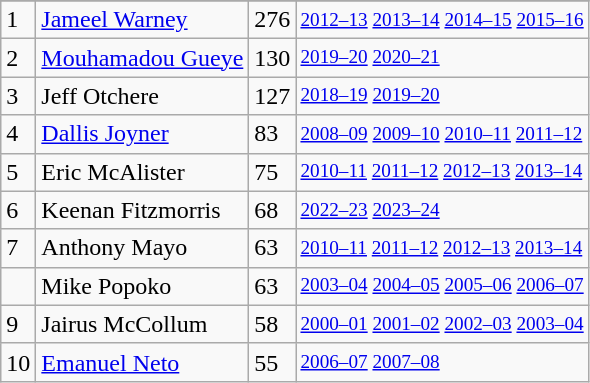<table class="wikitable">
<tr>
</tr>
<tr>
<td>1</td>
<td><a href='#'>Jameel Warney</a></td>
<td>276</td>
<td style="font-size:80%;"><a href='#'>2012–13</a> <a href='#'>2013–14</a> <a href='#'>2014–15</a> <a href='#'>2015–16</a></td>
</tr>
<tr>
<td>2</td>
<td><a href='#'>Mouhamadou Gueye</a></td>
<td>130</td>
<td style="font-size:80%;"><a href='#'>2019–20</a> <a href='#'>2020–21</a></td>
</tr>
<tr>
<td>3</td>
<td>Jeff Otchere</td>
<td>127</td>
<td style="font-size:80%;"><a href='#'>2018–19</a> <a href='#'>2019–20</a></td>
</tr>
<tr>
<td>4</td>
<td><a href='#'>Dallis Joyner</a></td>
<td>83</td>
<td style="font-size:80%;"><a href='#'>2008–09</a> <a href='#'>2009–10</a> <a href='#'>2010–11</a> <a href='#'>2011–12</a></td>
</tr>
<tr>
<td>5</td>
<td>Eric McAlister</td>
<td>75</td>
<td style="font-size:80%;"><a href='#'>2010–11</a> <a href='#'>2011–12</a> <a href='#'>2012–13</a> <a href='#'>2013–14</a></td>
</tr>
<tr>
<td>6</td>
<td>Keenan Fitzmorris</td>
<td>68</td>
<td style="font-size:80%;"><a href='#'>2022–23</a> <a href='#'>2023–24</a></td>
</tr>
<tr>
<td>7</td>
<td>Anthony Mayo</td>
<td>63</td>
<td style="font-size:80%;"><a href='#'>2010–11</a> <a href='#'>2011–12</a> <a href='#'>2012–13</a> <a href='#'>2013–14</a></td>
</tr>
<tr>
<td></td>
<td>Mike Popoko</td>
<td>63</td>
<td style="font-size:80%;"><a href='#'>2003–04</a> <a href='#'>2004–05</a> <a href='#'>2005–06</a> <a href='#'>2006–07</a></td>
</tr>
<tr>
<td>9</td>
<td>Jairus McCollum</td>
<td>58</td>
<td style="font-size:80%;"><a href='#'>2000–01</a> <a href='#'>2001–02</a> <a href='#'>2002–03</a> <a href='#'>2003–04</a></td>
</tr>
<tr>
<td>10</td>
<td><a href='#'>Emanuel Neto</a></td>
<td>55</td>
<td style="font-size:80%;"><a href='#'>2006–07</a> <a href='#'>2007–08</a></td>
</tr>
</table>
